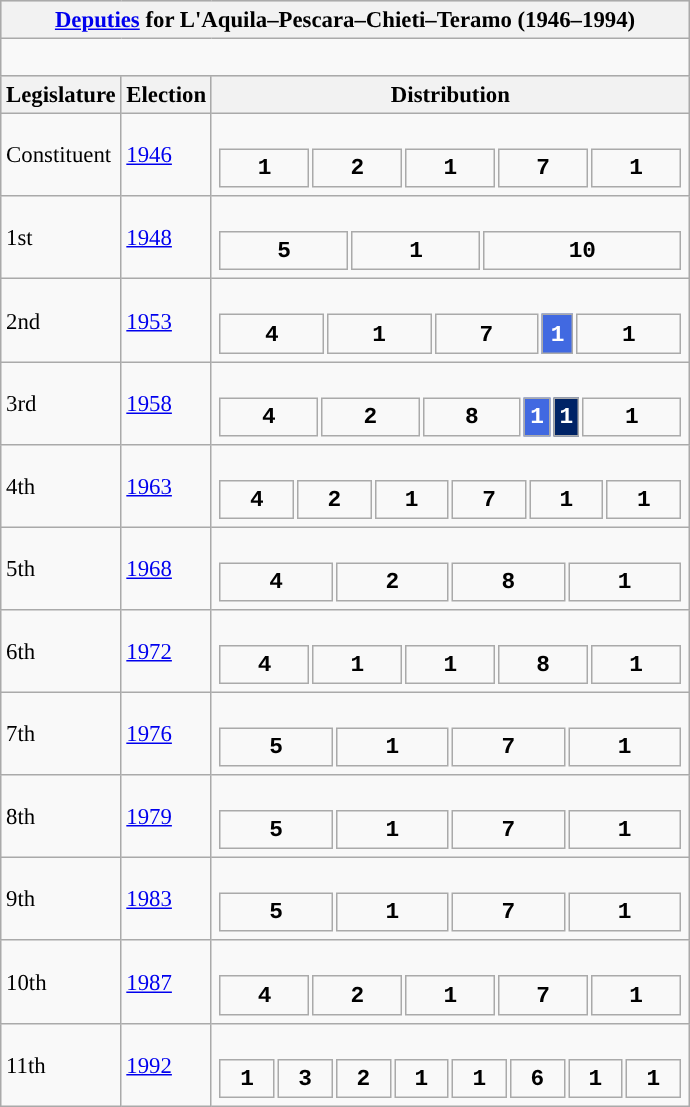<table class="wikitable" style="font-size:95%;">
<tr bgcolor="#CCCCCC">
<th colspan="3"><a href='#'>Deputies</a> for L'Aquila–Pescara–Chieti–Teramo (1946–1994)</th>
</tr>
<tr>
<td colspan="3"><br>














</td>
</tr>
<tr bgcolor="#CCCCCC">
<th>Legislature</th>
<th>Election</th>
<th>Distribution</th>
</tr>
<tr>
<td>Constituent</td>
<td><a href='#'>1946</a></td>
<td><br><table style="width:20.5em; font-size:100%; text-align:center; font-family:Courier New;">
<tr style="font-weight:bold">
<td style="background:">1</td>
<td style="background:">2</td>
<td style="background:">1</td>
<td style="background:">7</td>
<td style="background:">1</td>
</tr>
</table>
</td>
</tr>
<tr>
<td>1st</td>
<td><a href='#'>1948</a></td>
<td><br><table style="width:20.5em; font-size:100%; text-align:center; font-family:Courier New;">
<tr style="font-weight:bold">
<td style="background:">5</td>
<td style="background:">1</td>
<td style="background:">10</td>
</tr>
</table>
</td>
</tr>
<tr>
<td>2nd</td>
<td><a href='#'>1953</a></td>
<td><br><table style="width:20.5em; font-size:100%; text-align:center; font-family:Courier New;">
<tr style="font-weight:bold">
<td style="background:">4</td>
<td style="background:">1</td>
<td style="background:">7</td>
<td style="background:royalblue; width:7.14%; color:white;">1</td>
<td style="background:">1</td>
</tr>
</table>
</td>
</tr>
<tr>
<td>3rd</td>
<td><a href='#'>1958</a></td>
<td><br><table style="width:20.5em; font-size:100%; text-align:center; font-family:Courier New;">
<tr style="font-weight:bold">
<td style="background:">4</td>
<td style="background:">2</td>
<td style="background:">8</td>
<td style="background:royalblue; width:5.88%; color:white;">1</td>
<td style="background:#002366; width:5.88%; color:white;">1</td>
<td style="background:">1</td>
</tr>
</table>
</td>
</tr>
<tr>
<td>4th</td>
<td><a href='#'>1963</a></td>
<td><br><table style="width:20.5em; font-size:100%; text-align:center; font-family:Courier New;">
<tr style="font-weight:bold">
<td style="background:">4</td>
<td style="background:">2</td>
<td style="background:">1</td>
<td style="background:">7</td>
<td style="background:">1</td>
<td style="background:">1</td>
</tr>
</table>
</td>
</tr>
<tr>
<td>5th</td>
<td><a href='#'>1968</a></td>
<td><br><table style="width:20.5em; font-size:100%; text-align:center; font-family:Courier New;">
<tr style="font-weight:bold">
<td style="background:">4</td>
<td style="background:">2</td>
<td style="background:">8</td>
<td style="background:">1</td>
</tr>
</table>
</td>
</tr>
<tr>
<td>6th</td>
<td><a href='#'>1972</a></td>
<td><br><table style="width:20.5em; font-size:100%; text-align:center; font-family:Courier New;">
<tr style="font-weight:bold">
<td style="background:">4</td>
<td style="background:">1</td>
<td style="background:">1</td>
<td style="background:">8</td>
<td style="background:">1</td>
</tr>
</table>
</td>
</tr>
<tr>
<td>7th</td>
<td><a href='#'>1976</a></td>
<td><br><table style="width:20.5em; font-size:100%; text-align:center; font-family:Courier New;">
<tr style="font-weight:bold">
<td style="background:">5</td>
<td style="background:">1</td>
<td style="background:">7</td>
<td style="background:">1</td>
</tr>
</table>
</td>
</tr>
<tr>
<td>8th</td>
<td><a href='#'>1979</a></td>
<td><br><table style="width:20.5em; font-size:100%; text-align:center; font-family:Courier New;">
<tr style="font-weight:bold">
<td style="background:">5</td>
<td style="background:">1</td>
<td style="background:">7</td>
<td style="background:">1</td>
</tr>
</table>
</td>
</tr>
<tr>
<td>9th</td>
<td><a href='#'>1983</a></td>
<td><br><table style="width:20.5em; font-size:100%; text-align:center; font-family:Courier New;">
<tr style="font-weight:bold">
<td style="background:">5</td>
<td style="background:">1</td>
<td style="background:">7</td>
<td style="background:">1</td>
</tr>
</table>
</td>
</tr>
<tr>
<td>10th</td>
<td><a href='#'>1987</a></td>
<td><br><table style="width:20.5em; font-size:100%; text-align:center; font-family:Courier New;">
<tr style="font-weight:bold">
<td style="background:">4</td>
<td style="background:">2</td>
<td style="background:">1</td>
<td style="background:">7</td>
<td style="background:">1</td>
</tr>
</table>
</td>
</tr>
<tr>
<td>11th</td>
<td><a href='#'>1992</a></td>
<td><br><table style="width:20.5em; font-size:100%; text-align:center; font-family:Courier New;">
<tr style="font-weight:bold">
<td style="background:">1</td>
<td style="background:">3</td>
<td style="background:">2</td>
<td style="background:">1</td>
<td style="background:">1</td>
<td style="background:">6</td>
<td style="background:">1</td>
<td style="background:">1</td>
</tr>
</table>
</td>
</tr>
</table>
